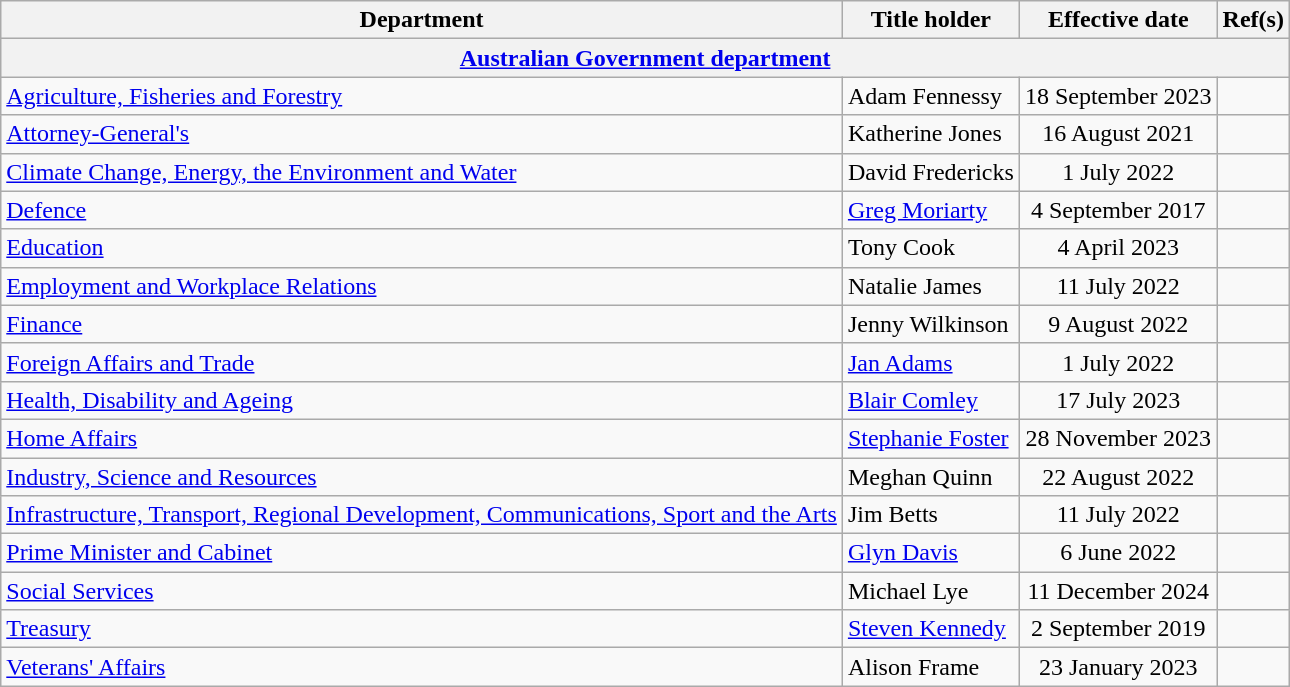<table class="wikitable">
<tr>
<th>Department</th>
<th>Title holder</th>
<th>Effective date</th>
<th>Ref(s)</th>
</tr>
<tr>
<th colspan="4"><a href='#'>Australian Government department</a></th>
</tr>
<tr>
<td><a href='#'>Agriculture, Fisheries and Forestry</a></td>
<td>Adam Fennessy </td>
<td align="center">18 September 2023</td>
<td></td>
</tr>
<tr>
<td><a href='#'>Attorney-General's</a></td>
<td>Katherine Jones </td>
<td align="center">16 August 2021</td>
<td></td>
</tr>
<tr>
<td><a href='#'>Climate Change, Energy, the Environment and Water</a></td>
<td>David Fredericks </td>
<td align="center">1 July 2022</td>
<td></td>
</tr>
<tr>
<td><a href='#'>Defence</a></td>
<td><a href='#'>Greg Moriarty</a> </td>
<td align="center">4 September 2017</td>
<td></td>
</tr>
<tr>
<td><a href='#'>Education</a></td>
<td>Tony Cook </td>
<td align="center">4 April 2023</td>
<td></td>
</tr>
<tr>
<td><a href='#'>Employment and Workplace Relations</a></td>
<td>Natalie James</td>
<td align="center">11 July 2022</td>
<td></td>
</tr>
<tr>
<td><a href='#'>Finance</a></td>
<td>Jenny Wilkinson </td>
<td align="center">9 August 2022</td>
<td></td>
</tr>
<tr>
<td><a href='#'>Foreign Affairs and Trade</a></td>
<td><a href='#'>Jan Adams</a>  </td>
<td align="center">1 July 2022</td>
<td></td>
</tr>
<tr>
<td><a href='#'>Health, Disability and Ageing</a></td>
<td><a href='#'>Blair Comley</a> </td>
<td align="center">17 July 2023</td>
<td></td>
</tr>
<tr>
<td><a href='#'>Home Affairs</a></td>
<td><a href='#'>Stephanie Foster</a> </td>
<td align="center">28 November 2023</td>
<td></td>
</tr>
<tr>
<td><a href='#'>Industry, Science and Resources</a></td>
<td>Meghan Quinn </td>
<td align="center">22 August 2022</td>
<td></td>
</tr>
<tr>
<td><a href='#'>Infrastructure, Transport, Regional Development, Communications, Sport and the Arts</a></td>
<td>Jim Betts</td>
<td align="center">11 July 2022</td>
<td></td>
</tr>
<tr>
<td><a href='#'>Prime Minister and Cabinet</a></td>
<td><a href='#'>Glyn Davis</a> </td>
<td align="center">6 June 2022</td>
<td></td>
</tr>
<tr>
<td><a href='#'>Social Services</a></td>
<td>Michael Lye</td>
<td align="center">11 December 2024</td>
<td></td>
</tr>
<tr>
<td><a href='#'>Treasury</a></td>
<td><a href='#'>Steven Kennedy</a> </td>
<td align="center">2 September 2019</td>
<td></td>
</tr>
<tr>
<td><a href='#'>Veterans' Affairs</a></td>
<td>Alison Frame</td>
<td align="center">23 January 2023</td>
<td></td>
</tr>
</table>
